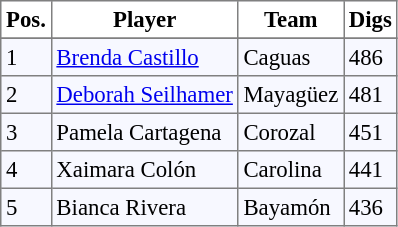<table cellpadding="3" cellspacing="0" border="1" style="background:#f7f8ff; font-size:95%; border:gray solid 1px; border-collapse:collapse;">
<tr style="background:#fff;">
<td align=center><strong>Pos.</strong></td>
<td align=center><strong>Player</strong></td>
<td align=center><strong>Team</strong></td>
<td align=center><strong>Digs</strong></td>
</tr>
<tr>
</tr>
<tr>
<td>1</td>
<td> <a href='#'>Brenda Castillo</a></td>
<td>Caguas</td>
<td>486</td>
</tr>
<tr>
<td>2</td>
<td> <a href='#'>Deborah Seilhamer</a></td>
<td>Mayagüez</td>
<td>481</td>
</tr>
<tr>
<td>3</td>
<td> Pamela Cartagena</td>
<td>Corozal</td>
<td>451</td>
</tr>
<tr>
<td>4</td>
<td> Xaimara Colón</td>
<td>Carolina</td>
<td>441</td>
</tr>
<tr>
<td>5</td>
<td> Bianca Rivera</td>
<td>Bayamón</td>
<td>436</td>
</tr>
</table>
